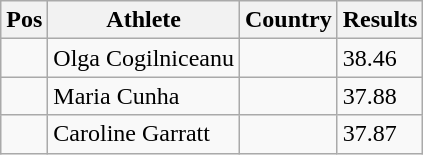<table class="wikitable">
<tr>
<th>Pos</th>
<th>Athlete</th>
<th>Country</th>
<th>Results</th>
</tr>
<tr>
<td align="center"></td>
<td>Olga Cogilniceanu</td>
<td></td>
<td>38.46</td>
</tr>
<tr>
<td align="center"></td>
<td>Maria Cunha</td>
<td></td>
<td>37.88</td>
</tr>
<tr>
<td align="center"></td>
<td>Caroline Garratt</td>
<td></td>
<td>37.87</td>
</tr>
</table>
